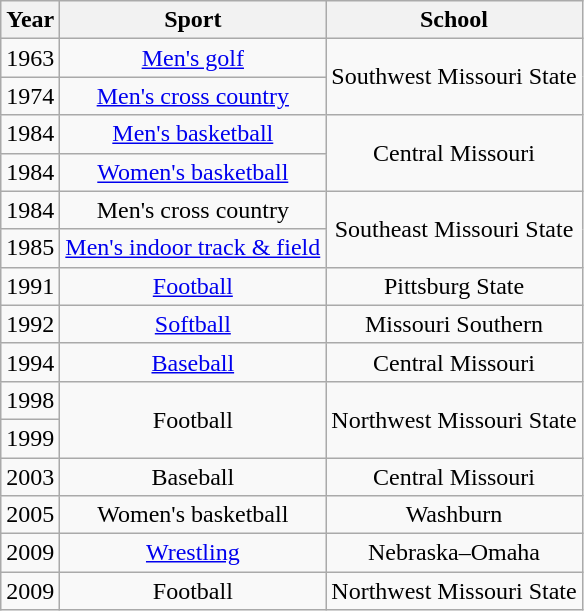<table class="wikitable" style="text-align:center">
<tr>
<th>Year</th>
<th>Sport</th>
<th>School</th>
</tr>
<tr>
<td>1963</td>
<td><a href='#'>Men's golf</a></td>
<td rowspan="2">Southwest Missouri State</td>
</tr>
<tr>
<td>1974</td>
<td><a href='#'>Men's cross country</a></td>
</tr>
<tr>
<td>1984</td>
<td><a href='#'>Men's basketball</a></td>
<td rowspan="2">Central Missouri</td>
</tr>
<tr>
<td>1984</td>
<td><a href='#'>Women's basketball</a></td>
</tr>
<tr>
<td>1984</td>
<td>Men's cross country</td>
<td rowspan="2">Southeast Missouri State</td>
</tr>
<tr>
<td>1985</td>
<td><a href='#'>Men's indoor track & field</a></td>
</tr>
<tr>
<td>1991</td>
<td><a href='#'>Football</a></td>
<td>Pittsburg State</td>
</tr>
<tr>
<td>1992</td>
<td><a href='#'>Softball</a></td>
<td>Missouri Southern</td>
</tr>
<tr>
<td>1994</td>
<td><a href='#'>Baseball</a></td>
<td>Central Missouri</td>
</tr>
<tr>
<td>1998</td>
<td rowspan="2">Football</td>
<td rowspan="2">Northwest Missouri State</td>
</tr>
<tr>
<td>1999</td>
</tr>
<tr>
<td>2003</td>
<td>Baseball</td>
<td>Central Missouri</td>
</tr>
<tr>
<td>2005</td>
<td>Women's basketball</td>
<td>Washburn</td>
</tr>
<tr>
<td>2009</td>
<td><a href='#'>Wrestling</a></td>
<td>Nebraska–Omaha</td>
</tr>
<tr>
<td>2009</td>
<td>Football</td>
<td>Northwest Missouri State</td>
</tr>
</table>
